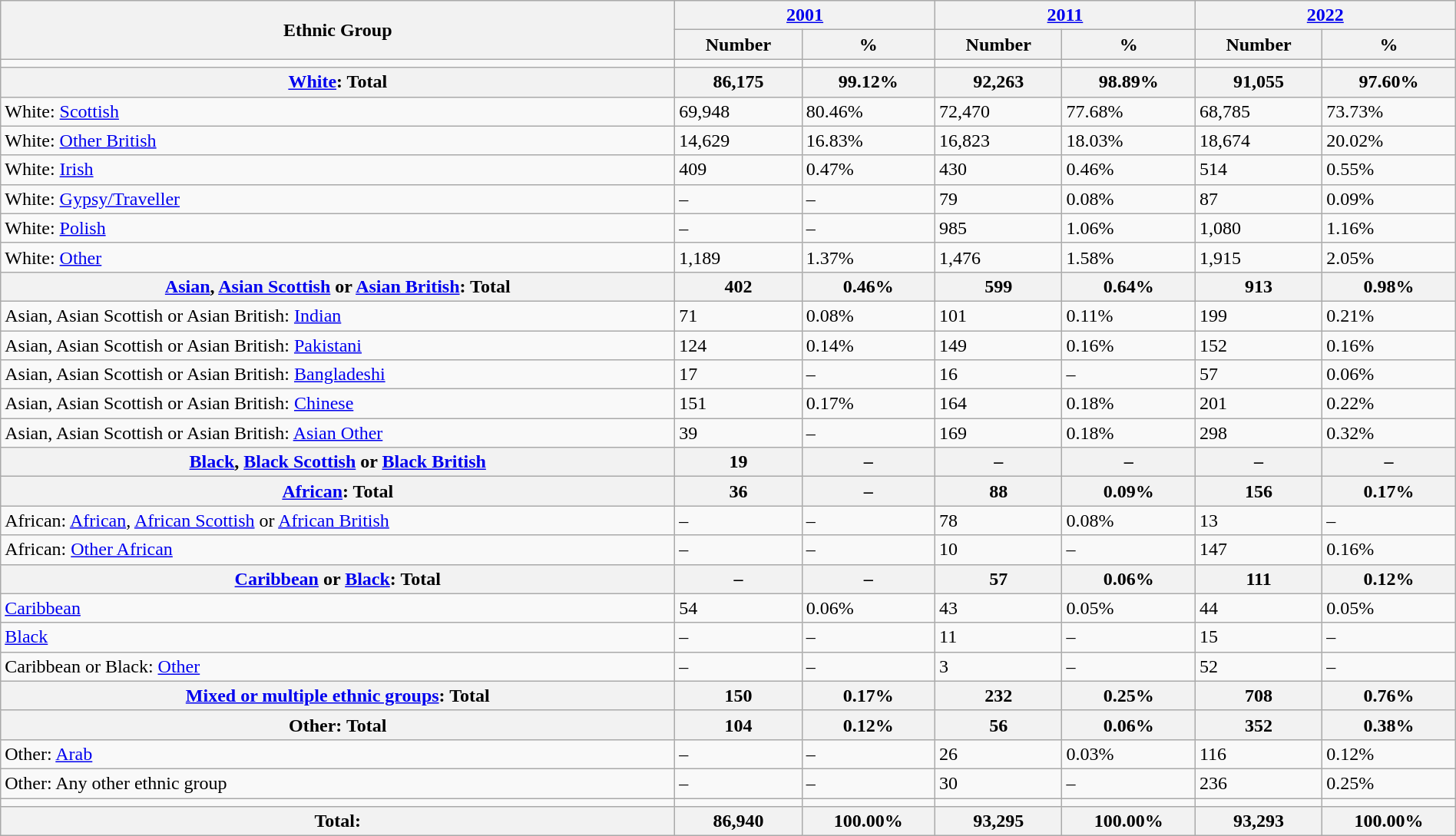<table class="wikitable sortable" width="100%">
<tr>
<th rowspan="2">Ethnic Group</th>
<th colspan="2"><a href='#'>2001</a></th>
<th colspan="2"><a href='#'>2011</a></th>
<th colspan="2"><a href='#'>2022</a></th>
</tr>
<tr>
<th>Number</th>
<th>%</th>
<th>Number</th>
<th>%</th>
<th>Number</th>
<th>%</th>
</tr>
<tr>
<td></td>
<td></td>
<td></td>
<td></td>
<td></td>
<td></td>
<td></td>
</tr>
<tr>
<th><a href='#'>White</a>: Total</th>
<th>86,175</th>
<th>99.12%</th>
<th>92,263</th>
<th>98.89%</th>
<th>91,055</th>
<th>97.60%</th>
</tr>
<tr>
<td>White: <a href='#'>Scottish</a></td>
<td>69,948</td>
<td>80.46%</td>
<td>72,470</td>
<td>77.68%</td>
<td>68,785</td>
<td>73.73%</td>
</tr>
<tr>
<td>White: <a href='#'>Other British</a></td>
<td>14,629</td>
<td>16.83%</td>
<td>16,823</td>
<td>18.03%</td>
<td>18,674</td>
<td>20.02%</td>
</tr>
<tr>
<td>White: <a href='#'>Irish</a></td>
<td>409</td>
<td>0.47%</td>
<td>430</td>
<td>0.46%</td>
<td>514</td>
<td>0.55%</td>
</tr>
<tr>
<td>White: <a href='#'>Gypsy/Traveller</a></td>
<td>–</td>
<td>–</td>
<td>79</td>
<td>0.08%</td>
<td>87</td>
<td>0.09%</td>
</tr>
<tr>
<td>White: <a href='#'>Polish</a></td>
<td>–</td>
<td>–</td>
<td>985</td>
<td>1.06%</td>
<td>1,080</td>
<td>1.16%</td>
</tr>
<tr>
<td>White: <a href='#'>Other</a></td>
<td>1,189</td>
<td>1.37%</td>
<td>1,476</td>
<td>1.58%</td>
<td>1,915</td>
<td>2.05%</td>
</tr>
<tr>
<th><a href='#'>Asian</a>, <a href='#'>Asian Scottish</a> or <a href='#'>Asian British</a>: Total</th>
<th>402</th>
<th>0.46%</th>
<th>599</th>
<th>0.64%</th>
<th>913</th>
<th>0.98%</th>
</tr>
<tr>
<td>Asian, Asian Scottish or Asian British: <a href='#'>Indian</a></td>
<td>71</td>
<td>0.08%</td>
<td>101</td>
<td>0.11%</td>
<td>199</td>
<td>0.21%</td>
</tr>
<tr>
<td>Asian, Asian Scottish or Asian British: <a href='#'>Pakistani</a></td>
<td>124</td>
<td>0.14%</td>
<td>149</td>
<td>0.16%</td>
<td>152</td>
<td>0.16%</td>
</tr>
<tr>
<td>Asian, Asian Scottish or Asian British: <a href='#'>Bangladeshi</a></td>
<td>17</td>
<td>–</td>
<td>16</td>
<td>–</td>
<td>57</td>
<td>0.06%</td>
</tr>
<tr>
<td>Asian, Asian Scottish or Asian British: <a href='#'>Chinese</a></td>
<td>151</td>
<td>0.17%</td>
<td>164</td>
<td>0.18%</td>
<td>201</td>
<td>0.22%</td>
</tr>
<tr>
<td>Asian, Asian Scottish or Asian British: <a href='#'>Asian Other</a></td>
<td>39</td>
<td>–</td>
<td>169</td>
<td>0.18%</td>
<td>298</td>
<td>0.32%</td>
</tr>
<tr>
<th><a href='#'>Black</a>, <a href='#'>Black Scottish</a> or <a href='#'>Black British</a></th>
<th>19</th>
<th>–</th>
<th>–</th>
<th>–</th>
<th>–</th>
<th>–</th>
</tr>
<tr>
<th><a href='#'>African</a>: Total</th>
<th>36</th>
<th>–</th>
<th>88</th>
<th>0.09%</th>
<th>156</th>
<th>0.17%</th>
</tr>
<tr>
<td>African: <a href='#'>African</a>, <a href='#'>African Scottish</a> or <a href='#'>African British</a></td>
<td>–</td>
<td>–</td>
<td>78</td>
<td>0.08%</td>
<td>13</td>
<td>–</td>
</tr>
<tr>
<td>African: <a href='#'>Other African</a></td>
<td>–</td>
<td>–</td>
<td>10</td>
<td>–</td>
<td>147</td>
<td>0.16%</td>
</tr>
<tr>
<th><a href='#'>Caribbean</a> or <a href='#'>Black</a>: Total</th>
<th>–</th>
<th>–</th>
<th>57</th>
<th>0.06%</th>
<th>111</th>
<th>0.12%</th>
</tr>
<tr>
<td><a href='#'>Caribbean</a></td>
<td>54</td>
<td>0.06%</td>
<td>43</td>
<td>0.05%</td>
<td>44</td>
<td>0.05%</td>
</tr>
<tr>
<td><a href='#'>Black</a></td>
<td>–</td>
<td>–</td>
<td>11</td>
<td>–</td>
<td>15</td>
<td>–</td>
</tr>
<tr>
<td>Caribbean or Black: <a href='#'>Other</a></td>
<td>–</td>
<td>–</td>
<td>3</td>
<td>–</td>
<td>52</td>
<td>–</td>
</tr>
<tr>
<th><a href='#'>Mixed or multiple ethnic groups</a>: Total</th>
<th>150</th>
<th>0.17%</th>
<th>232</th>
<th>0.25%</th>
<th>708</th>
<th>0.76%</th>
</tr>
<tr>
<th>Other: Total</th>
<th>104</th>
<th>0.12%</th>
<th>56</th>
<th>0.06%</th>
<th>352</th>
<th>0.38%</th>
</tr>
<tr>
<td>Other: <a href='#'>Arab</a></td>
<td>–</td>
<td>–</td>
<td>26</td>
<td>0.03%</td>
<td>116</td>
<td>0.12%</td>
</tr>
<tr>
<td>Other: Any other ethnic group</td>
<td>–</td>
<td>–</td>
<td>30</td>
<td>–</td>
<td>236</td>
<td>0.25%</td>
</tr>
<tr>
<td></td>
<td></td>
<td></td>
<td></td>
<td></td>
<td></td>
<td></td>
</tr>
<tr>
<th>Total:</th>
<th>86,940</th>
<th>100.00%</th>
<th>93,295</th>
<th>100.00%</th>
<th>93,293</th>
<th>100.00%</th>
</tr>
</table>
